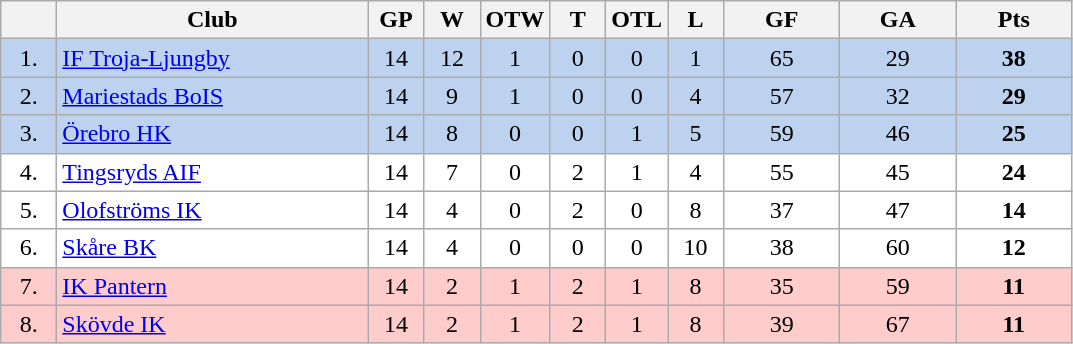<table class="wikitable">
<tr>
<th width="30"></th>
<th width="200">Club</th>
<th width="30">GP</th>
<th width="30">W</th>
<th width="30">OTW</th>
<th width="30">T</th>
<th width="30">OTL</th>
<th width="30">L</th>
<th width="70">GF</th>
<th width="70">GA</th>
<th width="70">Pts</th>
</tr>
<tr bgcolor="#BCD2EE" align="center">
<td>1.</td>
<td align="left"><a href='#'>IF Troja-Ljungby</a></td>
<td>14</td>
<td>12</td>
<td>1</td>
<td>0</td>
<td>0</td>
<td>1</td>
<td>65</td>
<td>29</td>
<td><strong>38</strong></td>
</tr>
<tr bgcolor="#BCD2EE" align="center">
<td>2.</td>
<td align="left"><a href='#'>Mariestads BoIS</a></td>
<td>14</td>
<td>9</td>
<td>1</td>
<td>0</td>
<td>0</td>
<td>4</td>
<td>57</td>
<td>32</td>
<td><strong>29</strong></td>
</tr>
<tr bgcolor="#BCD2EE" align="center">
<td>3.</td>
<td align="left"><a href='#'>Örebro HK</a></td>
<td>14</td>
<td>8</td>
<td>0</td>
<td>0</td>
<td>1</td>
<td>5</td>
<td>59</td>
<td>46</td>
<td><strong>25</strong></td>
</tr>
<tr bgcolor="#FFFFFF" align="center">
<td>4.</td>
<td align="left"><a href='#'>Tingsryds AIF</a></td>
<td>14</td>
<td>7</td>
<td>0</td>
<td>2</td>
<td>1</td>
<td>4</td>
<td>55</td>
<td>45</td>
<td><strong>24</strong></td>
</tr>
<tr bgcolor="#FFFFFF" align="center">
<td>5.</td>
<td align="left"><a href='#'>Olofströms IK</a></td>
<td>14</td>
<td>4</td>
<td>0</td>
<td>2</td>
<td>0</td>
<td>8</td>
<td>37</td>
<td>47</td>
<td><strong>14</strong></td>
</tr>
<tr bgcolor="#FFFFFF" align="center">
<td>6.</td>
<td align="left"><a href='#'>Skåre BK</a></td>
<td>14</td>
<td>4</td>
<td>0</td>
<td>0</td>
<td>0</td>
<td>10</td>
<td>38</td>
<td>60</td>
<td><strong>12</strong></td>
</tr>
<tr bgcolor="#FFCCCC" align="center">
<td>7.</td>
<td align="left"><a href='#'>IK Pantern</a></td>
<td>14</td>
<td>2</td>
<td>1</td>
<td>2</td>
<td>1</td>
<td>8</td>
<td>35</td>
<td>59</td>
<td><strong>11</strong></td>
</tr>
<tr bgcolor="#FFCCCC" align="center">
<td>8.</td>
<td align="left"><a href='#'>Skövde IK</a></td>
<td>14</td>
<td>2</td>
<td>1</td>
<td>2</td>
<td>1</td>
<td>8</td>
<td>39</td>
<td>67</td>
<td><strong>11</strong></td>
</tr>
</table>
